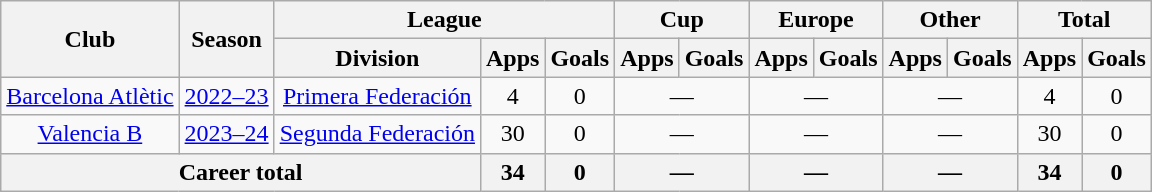<table class="wikitable" style="text-align: center">
<tr>
<th rowspan="2">Club</th>
<th rowspan="2">Season</th>
<th colspan="3">League</th>
<th colspan="2">Cup</th>
<th colspan="2">Europe</th>
<th colspan="2">Other</th>
<th colspan="2">Total</th>
</tr>
<tr>
<th>Division</th>
<th>Apps</th>
<th>Goals</th>
<th>Apps</th>
<th>Goals</th>
<th>Apps</th>
<th>Goals</th>
<th>Apps</th>
<th>Goals</th>
<th>Apps</th>
<th>Goals</th>
</tr>
<tr>
<td><a href='#'>Barcelona Atlètic</a></td>
<td><a href='#'>2022–23</a></td>
<td><a href='#'>Primera Federación</a></td>
<td>4</td>
<td>0</td>
<td colspan="2">—</td>
<td colspan="2">—</td>
<td colspan="2">—</td>
<td>4</td>
<td>0</td>
</tr>
<tr>
<td><a href='#'>Valencia B</a></td>
<td><a href='#'>2023–24</a></td>
<td><a href='#'>Segunda Federación</a></td>
<td>30</td>
<td>0</td>
<td colspan="2">—</td>
<td colspan="2">—</td>
<td colspan="2">—</td>
<td>30</td>
<td>0</td>
</tr>
<tr>
<th colspan="3">Career total</th>
<th>34</th>
<th>0</th>
<th colspan="2">—</th>
<th colspan="2">—</th>
<th colspan="2">—</th>
<th>34</th>
<th>0</th>
</tr>
</table>
